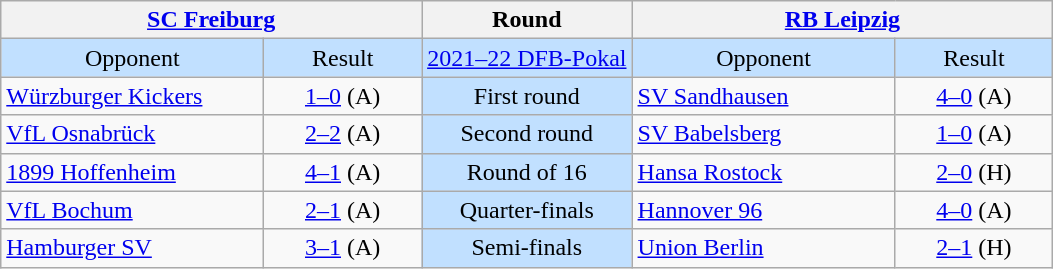<table class="wikitable" style="text-align:center; white-space:nowrap;">
<tr>
<th colspan="2"><a href='#'>SC Freiburg</a></th>
<th>Round</th>
<th colspan="2"><a href='#'>RB Leipzig</a></th>
</tr>
<tr style="background:#C1E0FF;">
<td style="width:25%;">Opponent</td>
<td style="width:15%;">Result</td>
<td><a href='#'>2021–22 DFB-Pokal</a></td>
<td style="width:25%;">Opponent</td>
<td style="width:15%;">Result</td>
</tr>
<tr>
<td style="text-align:left;"><a href='#'>Würzburger Kickers</a></td>
<td><a href='#'>1–0</a> (A)</td>
<td style="background:#C1E0FF;">First round</td>
<td style="text-align:left;"><a href='#'>SV Sandhausen</a></td>
<td><a href='#'>4–0</a> (A)</td>
</tr>
<tr>
<td style="text-align:left;"><a href='#'>VfL Osnabrück</a></td>
<td><a href='#'>2–2</a>   (A)</td>
<td style="background:#C1E0FF;">Second round</td>
<td style="text-align:left;"><a href='#'>SV Babelsberg</a></td>
<td><a href='#'>1–0</a> (A)</td>
</tr>
<tr>
<td style="text-align:left;"><a href='#'>1899 Hoffenheim</a></td>
<td><a href='#'>4–1</a> (A)</td>
<td style="background:#C1E0FF;">Round of 16</td>
<td style="text-align:left;"><a href='#'>Hansa Rostock</a></td>
<td><a href='#'>2–0</a> (H)</td>
</tr>
<tr>
<td style="text-align:left;"><a href='#'>VfL Bochum</a></td>
<td><a href='#'>2–1</a>  (A)</td>
<td style="background:#C1E0FF;">Quarter-finals</td>
<td style="text-align:left;"><a href='#'>Hannover 96</a></td>
<td><a href='#'>4–0</a> (A)</td>
</tr>
<tr>
<td style="text-align:left;"><a href='#'>Hamburger SV</a></td>
<td><a href='#'>3–1</a> (A)</td>
<td style="background:#C1E0FF;">Semi-finals</td>
<td style="text-align:left;"><a href='#'>Union Berlin</a></td>
<td><a href='#'>2–1</a> (H)</td>
</tr>
</table>
